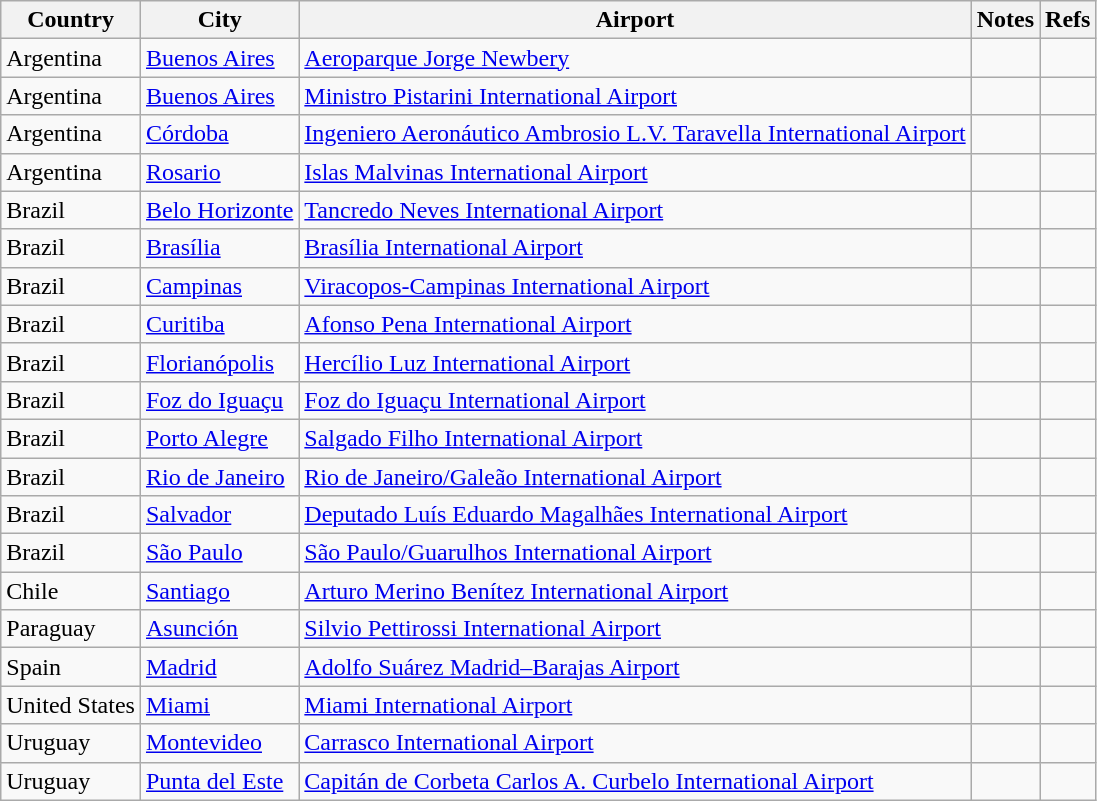<table class="sortable wikitable toccolours">
<tr>
<th>Country</th>
<th>City</th>
<th>Airport</th>
<th>Notes</th>
<th class="unsortable">Refs</th>
</tr>
<tr>
<td>Argentina</td>
<td><a href='#'>Buenos Aires</a></td>
<td><a href='#'>Aeroparque Jorge Newbery</a></td>
<td></td>
<td align=center></td>
</tr>
<tr>
<td>Argentina</td>
<td><a href='#'>Buenos Aires</a></td>
<td><a href='#'>Ministro Pistarini International Airport</a></td>
<td></td>
<td align=center></td>
</tr>
<tr>
<td>Argentina</td>
<td><a href='#'>Córdoba</a></td>
<td><a href='#'>Ingeniero Aeronáutico Ambrosio L.V. Taravella International Airport</a></td>
<td></td>
<td align=center></td>
</tr>
<tr>
<td>Argentina</td>
<td><a href='#'>Rosario</a></td>
<td><a href='#'>Islas Malvinas International Airport</a></td>
<td></td>
<td align=center></td>
</tr>
<tr>
<td>Brazil</td>
<td><a href='#'>Belo Horizonte</a></td>
<td><a href='#'>Tancredo Neves International Airport</a></td>
<td></td>
<td align=center></td>
</tr>
<tr>
<td>Brazil</td>
<td><a href='#'>Brasília</a></td>
<td><a href='#'>Brasília International Airport</a></td>
<td></td>
<td align=center></td>
</tr>
<tr>
<td>Brazil</td>
<td><a href='#'>Campinas</a></td>
<td><a href='#'>Viracopos-Campinas International Airport</a></td>
<td></td>
<td align=center></td>
</tr>
<tr>
<td>Brazil</td>
<td><a href='#'>Curitiba</a></td>
<td><a href='#'>Afonso Pena International Airport</a></td>
<td></td>
<td align=center></td>
</tr>
<tr>
<td>Brazil</td>
<td><a href='#'>Florianópolis</a></td>
<td><a href='#'>Hercílio Luz International Airport</a></td>
<td></td>
<td align=center></td>
</tr>
<tr>
<td>Brazil</td>
<td><a href='#'>Foz do Iguaçu</a></td>
<td><a href='#'>Foz do Iguaçu International Airport</a></td>
<td></td>
<td align=center></td>
</tr>
<tr>
<td>Brazil</td>
<td><a href='#'>Porto Alegre</a></td>
<td><a href='#'>Salgado Filho International Airport</a></td>
<td></td>
<td align=center></td>
</tr>
<tr>
<td>Brazil</td>
<td><a href='#'>Rio de Janeiro</a></td>
<td><a href='#'>Rio de Janeiro/Galeão International Airport</a></td>
<td></td>
<td align=center></td>
</tr>
<tr>
<td>Brazil</td>
<td><a href='#'>Salvador</a></td>
<td><a href='#'>Deputado Luís Eduardo Magalhães International Airport</a></td>
<td></td>
<td align=center></td>
</tr>
<tr>
<td>Brazil</td>
<td><a href='#'>São Paulo</a></td>
<td><a href='#'>São Paulo/Guarulhos International Airport</a></td>
<td></td>
<td align=center></td>
</tr>
<tr>
<td>Chile</td>
<td><a href='#'>Santiago</a></td>
<td><a href='#'>Arturo Merino Benítez International Airport</a></td>
<td></td>
<td align=center></td>
</tr>
<tr>
<td>Paraguay</td>
<td><a href='#'>Asunción</a></td>
<td><a href='#'>Silvio Pettirossi International Airport</a></td>
<td></td>
<td align=center></td>
</tr>
<tr>
<td>Spain</td>
<td><a href='#'>Madrid</a></td>
<td><a href='#'>Adolfo Suárez Madrid–Barajas Airport</a></td>
<td></td>
<td align=center></td>
</tr>
<tr>
<td>United States</td>
<td><a href='#'>Miami</a></td>
<td><a href='#'>Miami International Airport</a></td>
<td></td>
<td align=center></td>
</tr>
<tr>
<td>Uruguay</td>
<td><a href='#'>Montevideo</a></td>
<td><a href='#'>Carrasco International Airport</a></td>
<td></td>
<td align=center></td>
</tr>
<tr>
<td>Uruguay</td>
<td><a href='#'>Punta del Este</a></td>
<td><a href='#'>Capitán de Corbeta Carlos A. Curbelo International Airport</a></td>
<td></td>
<td align=center></td>
</tr>
</table>
